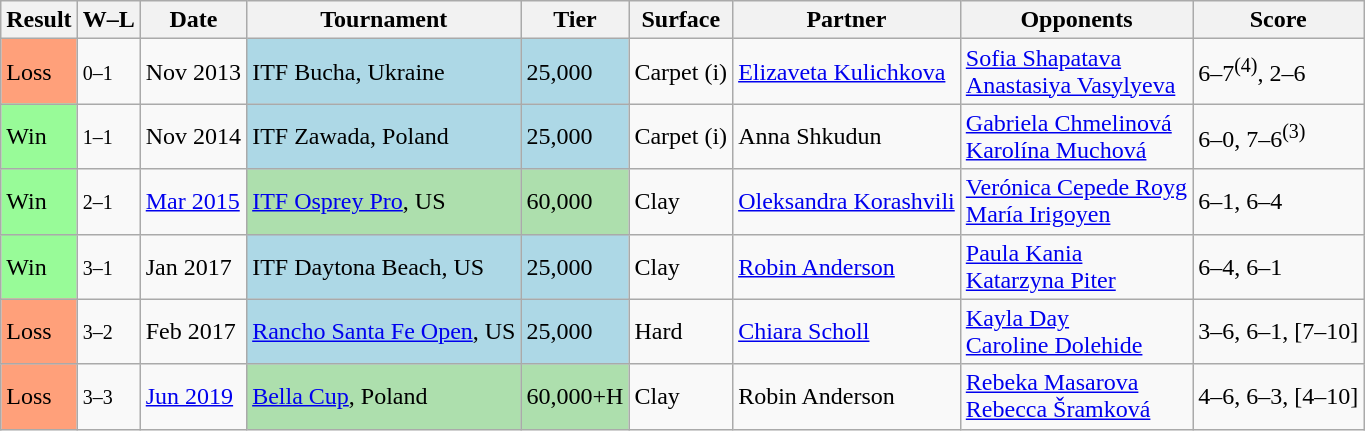<table class="sortable wikitable">
<tr>
<th>Result</th>
<th class="unsortable">W–L</th>
<th>Date</th>
<th>Tournament</th>
<th>Tier</th>
<th>Surface</th>
<th>Partner</th>
<th>Opponents</th>
<th class="unsortable">Score</th>
</tr>
<tr>
<td style="background:#ffa07a;">Loss</td>
<td><small>0–1</small></td>
<td>Nov 2013</td>
<td style="background:lightblue;">ITF Bucha, Ukraine</td>
<td style="background:lightblue;">25,000</td>
<td>Carpet (i)</td>
<td> <a href='#'>Elizaveta Kulichkova</a></td>
<td> <a href='#'>Sofia Shapatava</a> <br>  <a href='#'>Anastasiya Vasylyeva</a></td>
<td>6–7<sup>(4)</sup>, 2–6</td>
</tr>
<tr>
<td style="background:#98fb98;">Win</td>
<td><small>1–1</small></td>
<td>Nov 2014</td>
<td style="background:lightblue;">ITF Zawada, Poland</td>
<td style="background:lightblue;">25,000</td>
<td>Carpet (i)</td>
<td> Anna Shkudun</td>
<td> <a href='#'>Gabriela Chmelinová</a> <br>  <a href='#'>Karolína Muchová</a></td>
<td>6–0, 7–6<sup>(3)</sup></td>
</tr>
<tr>
<td style="background:#98fb98;">Win</td>
<td><small>2–1</small></td>
<td><a href='#'>Mar 2015</a></td>
<td style="background:#addfad;"><a href='#'>ITF Osprey Pro</a>, US</td>
<td style="background:#addfad;">60,000</td>
<td>Clay</td>
<td> <a href='#'>Oleksandra Korashvili</a></td>
<td> <a href='#'>Verónica Cepede Royg</a> <br>  <a href='#'>María Irigoyen</a></td>
<td>6–1, 6–4</td>
</tr>
<tr>
<td style="background:#98fb98;">Win</td>
<td><small>3–1</small></td>
<td>Jan 2017</td>
<td style="background:lightblue;">ITF Daytona Beach, US</td>
<td style="background:lightblue;">25,000</td>
<td>Clay</td>
<td> <a href='#'>Robin Anderson</a></td>
<td> <a href='#'>Paula Kania</a> <br>  <a href='#'>Katarzyna Piter</a></td>
<td>6–4, 6–1</td>
</tr>
<tr>
<td style="background:#ffa07a;">Loss</td>
<td><small>3–2</small></td>
<td>Feb 2017</td>
<td style="background:lightblue;"><a href='#'>Rancho Santa Fe Open</a>, US</td>
<td style="background:lightblue;">25,000</td>
<td>Hard</td>
<td> <a href='#'>Chiara Scholl</a></td>
<td> <a href='#'>Kayla Day</a> <br>  <a href='#'>Caroline Dolehide</a></td>
<td>3–6, 6–1, [7–10]</td>
</tr>
<tr>
<td style="background:#ffa07a;">Loss</td>
<td><small>3–3</small></td>
<td><a href='#'>Jun 2019</a></td>
<td style="background:#addfad;"><a href='#'>Bella Cup</a>, Poland</td>
<td style="background:#addfad;">60,000+H</td>
<td>Clay</td>
<td> Robin Anderson</td>
<td> <a href='#'>Rebeka Masarova</a> <br>  <a href='#'>Rebecca Šramková</a></td>
<td>4–6, 6–3, [4–10]</td>
</tr>
</table>
